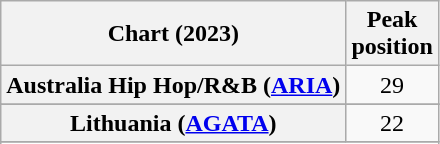<table class="wikitable sortable plainrowheaders" style="text-align:center">
<tr>
<th scope="col">Chart (2023)</th>
<th scope="col">Peak<br>position</th>
</tr>
<tr>
<th scope="row">Australia Hip Hop/R&B (<a href='#'>ARIA</a>)</th>
<td>29</td>
</tr>
<tr>
</tr>
<tr>
</tr>
<tr>
<th scope="row">Lithuania (<a href='#'>AGATA</a>)</th>
<td>22</td>
</tr>
<tr>
</tr>
<tr>
</tr>
<tr>
</tr>
<tr>
</tr>
<tr>
</tr>
<tr>
</tr>
</table>
